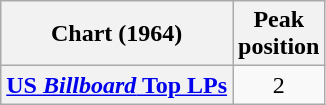<table class="wikitable sortable plainrowheaders" style="text-align:center">
<tr>
<th>Chart (1964)</th>
<th>Peak<br>position</th>
</tr>
<tr>
<th scope="row"><a href='#'>US <em>Billboard</em> Top LPs</a></th>
<td>2</td>
</tr>
</table>
